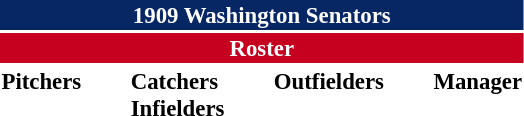<table class="toccolours" style="font-size: 95%;">
<tr>
<th colspan="10" style="background:#072764; color:#fff; text-align:center;">1909 Washington Senators</th>
</tr>
<tr>
<td colspan="10" style="background:#c6011f; color:white; text-align:center;"><strong>Roster</strong></td>
</tr>
<tr>
<td valign="top"><strong>Pitchers</strong><br>













</td>
<td style="width:25px;"></td>
<td valign="top"><strong>Catchers</strong><br>



<strong>Infielders</strong>











</td>
<td style="width:25px;"></td>
<td valign="top"><strong>Outfielders</strong><br>











</td>
<td style="width:25px;"></td>
<td valign="top"><strong>Manager</strong><br></td>
</tr>
</table>
